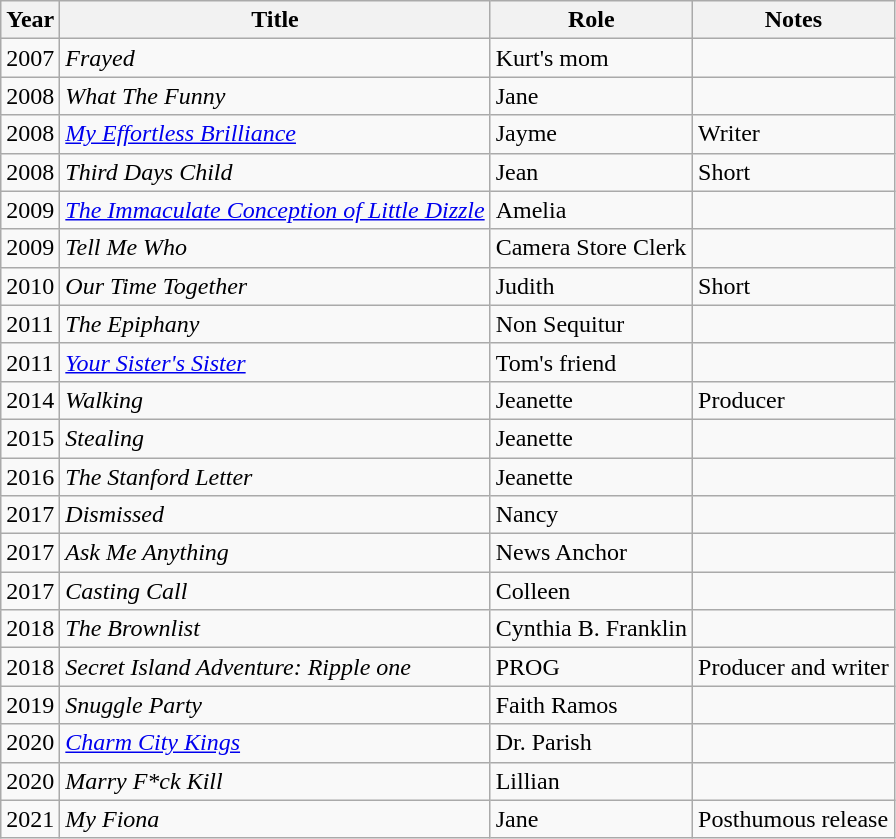<table class="wikitable sortable plainrowheaders">
<tr style="text-align:center;">
<th scope="col">Year</th>
<th scope="col">Title</th>
<th scope="col">Role</th>
<th scope="col">Notes</th>
</tr>
<tr>
<td>2007</td>
<td><em>Frayed</em></td>
<td>Kurt's mom</td>
<td></td>
</tr>
<tr>
<td>2008</td>
<td><em>What The Funny</em></td>
<td>Jane</td>
<td></td>
</tr>
<tr>
<td>2008</td>
<td><em><a href='#'>My Effortless Brilliance</a></em></td>
<td>Jayme</td>
<td>Writer</td>
</tr>
<tr>
<td>2008</td>
<td><em>Third Days Child</em></td>
<td>Jean</td>
<td>Short</td>
</tr>
<tr>
<td>2009</td>
<td><em><a href='#'>The Immaculate Conception of Little Dizzle</a></em></td>
<td>Amelia</td>
<td></td>
</tr>
<tr>
<td>2009</td>
<td><em>Tell Me Who</em></td>
<td>Camera Store Clerk</td>
<td></td>
</tr>
<tr>
<td>2010</td>
<td><em>Our Time Together</em></td>
<td>Judith</td>
<td>Short</td>
</tr>
<tr>
<td>2011</td>
<td><em>The Epiphany</em></td>
<td>Non Sequitur</td>
</tr>
<tr>
<td>2011</td>
<td><em><a href='#'>Your Sister's Sister</a></em></td>
<td>Tom's friend</td>
<td></td>
</tr>
<tr>
<td>2014</td>
<td><em>Walking</em></td>
<td>Jeanette</td>
<td>Producer</td>
</tr>
<tr>
<td>2015</td>
<td><em>Stealing</em></td>
<td>Jeanette</td>
<td></td>
</tr>
<tr>
<td>2016</td>
<td><em>The Stanford Letter</em></td>
<td>Jeanette</td>
<td></td>
</tr>
<tr>
<td>2017</td>
<td><em>Dismissed</em></td>
<td>Nancy</td>
<td></td>
</tr>
<tr>
<td>2017</td>
<td><em>Ask Me Anything</em></td>
<td>News Anchor</td>
<td></td>
</tr>
<tr>
<td>2017</td>
<td><em>Casting Call</em></td>
<td>Colleen</td>
<td></td>
</tr>
<tr>
<td>2018</td>
<td><em>The Brownlist</em></td>
<td>Cynthia B. Franklin</td>
<td></td>
</tr>
<tr>
<td>2018</td>
<td><em>Secret Island Adventure: Ripple one</em></td>
<td>PROG</td>
<td>Producer and writer</td>
</tr>
<tr>
<td>2019</td>
<td><em>Snuggle Party</em></td>
<td>Faith Ramos</td>
<td></td>
</tr>
<tr>
<td>2020</td>
<td><em><a href='#'>Charm City Kings</a></em></td>
<td>Dr. Parish</td>
<td></td>
</tr>
<tr>
<td>2020</td>
<td><em>Marry F*ck Kill</em></td>
<td>Lillian</td>
<td></td>
</tr>
<tr>
<td>2021</td>
<td><em>My Fiona</em></td>
<td>Jane</td>
<td>Posthumous release</td>
</tr>
</table>
